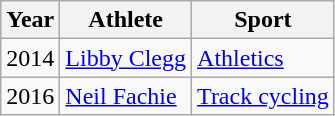<table class="wikitable unsortable">
<tr>
<th>Year</th>
<th>Athlete</th>
<th>Sport</th>
</tr>
<tr>
<td>2014</td>
<td><a href='#'>Libby Clegg</a></td>
<td><a href='#'>Athletics</a></td>
</tr>
<tr>
<td>2016</td>
<td><a href='#'>Neil Fachie</a></td>
<td><a href='#'>Track cycling</a></td>
</tr>
</table>
